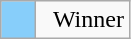<table class="wikitable">
<tr>
<td style="background:#87CEFA"><strong>     </strong></td>
<td>  Winner</td>
</tr>
</table>
